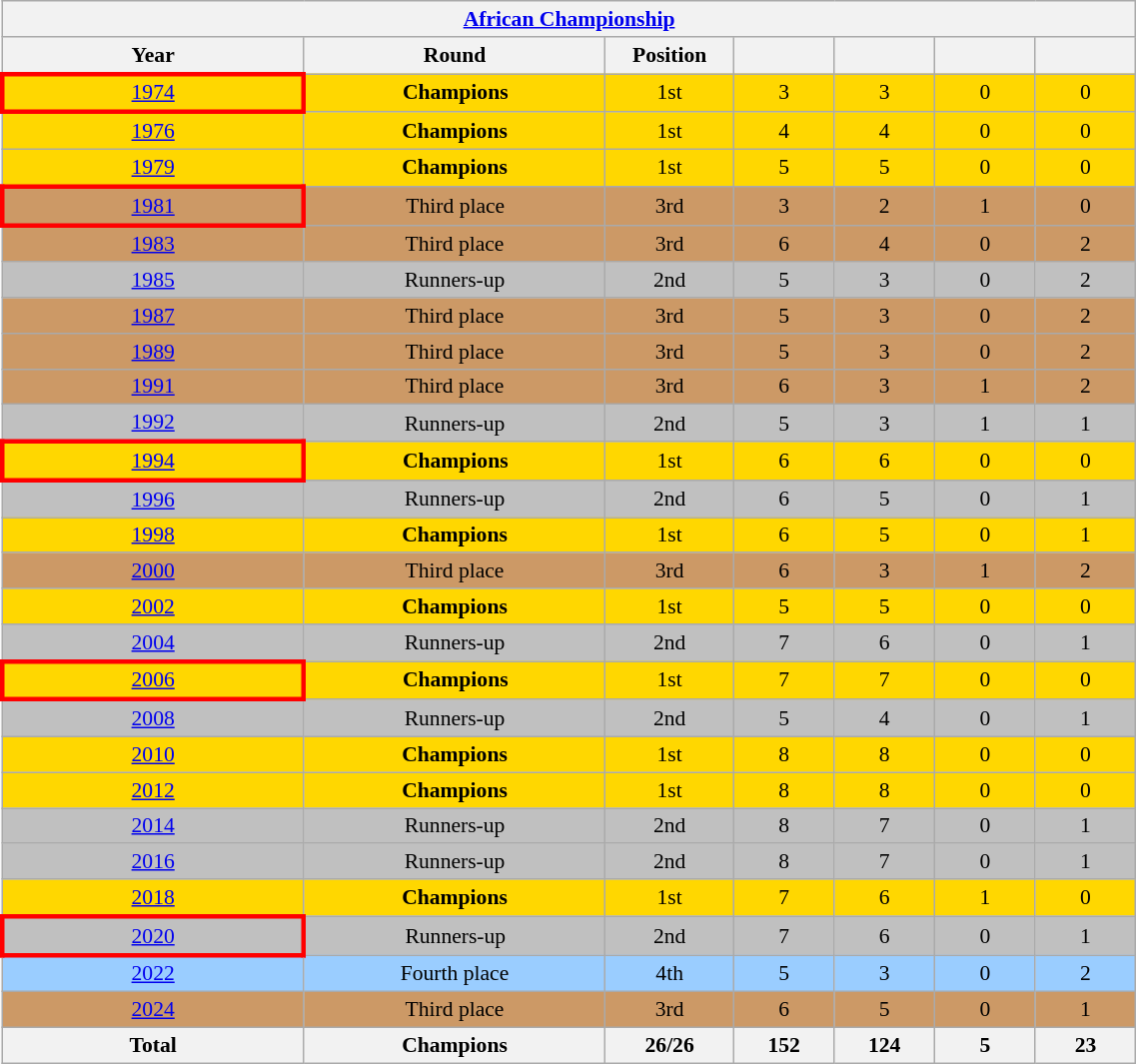<table class="wikitable" style="font-size:90%; text-align:center;" width="60%">
<tr>
<th colspan=10><a href='#'>African Championship</a></th>
</tr>
<tr>
<th width="15%">Year</th>
<th width="15%">Round</th>
<th width="5%">Position</th>
<th width="5%"></th>
<th width="5%"></th>
<th width="5%"></th>
<th width="5%"></th>
</tr>
<tr bgcolor=gold>
<td style="text-align: center;border: 3px solid red"> <a href='#'>1974</a></td>
<td><strong>Champions</strong></td>
<td>1st</td>
<td>3</td>
<td>3</td>
<td>0</td>
<td>0</td>
</tr>
<tr bgcolor=gold>
<td style="text-align: center;"> <a href='#'>1976</a></td>
<td><strong>Champions</strong></td>
<td>1st</td>
<td>4</td>
<td>4</td>
<td>0</td>
<td>0</td>
</tr>
<tr bgcolor=gold>
<td style="text-align: center;"> <a href='#'>1979</a></td>
<td><strong>Champions</strong></td>
<td>1st</td>
<td>5</td>
<td>5</td>
<td>0</td>
<td>0</td>
</tr>
<tr bgcolor=cc9966>
<td style="text-align: center;border: 3px solid red"> <a href='#'>1981</a></td>
<td>Third place</td>
<td>3rd</td>
<td>3</td>
<td>2</td>
<td>1</td>
<td>0</td>
</tr>
<tr bgcolor=cc9966>
<td style="text-align: center;"> <a href='#'>1983</a></td>
<td>Third place</td>
<td>3rd</td>
<td>6</td>
<td>4</td>
<td>0</td>
<td>2</td>
</tr>
<tr bgcolor=silver>
<td style="text-align: center;"> <a href='#'>1985</a></td>
<td>Runners-up</td>
<td>2nd</td>
<td>5</td>
<td>3</td>
<td>0</td>
<td>2</td>
</tr>
<tr bgcolor=cc9966>
<td style="text-align: center;"> <a href='#'>1987</a></td>
<td>Third place</td>
<td>3rd</td>
<td>5</td>
<td>3</td>
<td>0</td>
<td>2</td>
</tr>
<tr bgcolor=cc9966>
<td style="text-align: center;"> <a href='#'>1989</a></td>
<td>Third place</td>
<td>3rd</td>
<td>5</td>
<td>3</td>
<td>0</td>
<td>2</td>
</tr>
<tr bgcolor=cc9966>
<td style="text-align: center;"> <a href='#'>1991</a></td>
<td>Third place</td>
<td>3rd</td>
<td>6</td>
<td>3</td>
<td>1</td>
<td>2</td>
</tr>
<tr bgcolor=silver>
<td style="text-align: center;"> <a href='#'>1992</a></td>
<td>Runners-up</td>
<td>2nd</td>
<td>5</td>
<td>3</td>
<td>1</td>
<td>1</td>
</tr>
<tr bgcolor=gold>
<td style="text-align: center;border: 3px solid red"> <a href='#'>1994</a></td>
<td><strong>Champions</strong></td>
<td>1st</td>
<td>6</td>
<td>6</td>
<td>0</td>
<td>0</td>
</tr>
<tr bgcolor=silver>
<td style="text-align: center;"> <a href='#'>1996</a></td>
<td>Runners-up</td>
<td align="center">2nd</td>
<td>6</td>
<td>5</td>
<td>0</td>
<td>1</td>
</tr>
<tr bgcolor=gold>
<td style="text-align: center;"> <a href='#'>1998</a></td>
<td><strong>Champions</strong></td>
<td>1st</td>
<td>6</td>
<td>5</td>
<td>0</td>
<td>1</td>
</tr>
<tr bgcolor=cc9966>
<td style="text-align: center;"> <a href='#'>2000</a></td>
<td>Third place</td>
<td>3rd</td>
<td>6</td>
<td>3</td>
<td>1</td>
<td>2</td>
</tr>
<tr bgcolor=gold>
<td style="text-align: center;"> <a href='#'>2002</a></td>
<td><strong>Champions</strong></td>
<td>1st</td>
<td>5</td>
<td>5</td>
<td>0</td>
<td>0</td>
</tr>
<tr bgcolor=silver>
<td style="text-align: center;"> <a href='#'>2004</a></td>
<td>Runners-up</td>
<td>2nd</td>
<td>7</td>
<td>6</td>
<td>0</td>
<td>1</td>
</tr>
<tr bgcolor=gold>
<td style="text-align: center;border: 3px solid red"> <a href='#'>2006</a></td>
<td><strong>Champions</strong></td>
<td>1st</td>
<td>7</td>
<td>7</td>
<td>0</td>
<td>0</td>
</tr>
<tr bgcolor=silver>
<td style="text-align: center;"> <a href='#'>2008</a></td>
<td>Runners-up</td>
<td>2nd</td>
<td>5</td>
<td>4</td>
<td>0</td>
<td>1</td>
</tr>
<tr bgcolor=gold>
<td style="text-align: center;"> <a href='#'>2010</a></td>
<td><strong>Champions</strong></td>
<td>1st</td>
<td>8</td>
<td>8</td>
<td>0</td>
<td>0</td>
</tr>
<tr bgcolor=gold>
<td style="text-align: center;"> <a href='#'>2012</a></td>
<td><strong>Champions</strong></td>
<td>1st</td>
<td>8</td>
<td>8</td>
<td>0</td>
<td>0</td>
</tr>
<tr bgcolor=silver>
<td style="text-align: center;"> <a href='#'>2014</a></td>
<td>Runners-up</td>
<td>2nd</td>
<td>8</td>
<td>7</td>
<td>0</td>
<td>1</td>
</tr>
<tr bgcolor=silver>
<td style="text-align: center;"> <a href='#'>2016</a></td>
<td>Runners-up</td>
<td>2nd</td>
<td>8</td>
<td>7</td>
<td>0</td>
<td>1</td>
</tr>
<tr bgcolor=gold>
<td style="text-align: center;"> <a href='#'>2018</a></td>
<td><strong>Champions</strong></td>
<td>1st</td>
<td>7</td>
<td>6</td>
<td>1</td>
<td>0</td>
</tr>
<tr bgcolor=silver>
<td style="text-align: center;border: 3px solid red"> <a href='#'>2020</a></td>
<td>Runners-up</td>
<td>2nd</td>
<td>7</td>
<td>6</td>
<td>0</td>
<td>1</td>
</tr>
<tr bgcolor=9acdff>
<td style="text-align: center;"> <a href='#'>2022</a></td>
<td>Fourth place</td>
<td>4th</td>
<td>5</td>
<td>3</td>
<td>0</td>
<td>2</td>
</tr>
<tr bgcolor=cc9966>
<td style="text-align: center;"> <a href='#'>2024</a></td>
<td>Third place</td>
<td>3rd</td>
<td>6</td>
<td>5</td>
<td>0</td>
<td>1</td>
</tr>
<tr>
<th align="center">Total</th>
<th align="center">Champions</th>
<th>26/26</th>
<th>152</th>
<th>124</th>
<th>5</th>
<th>23</th>
</tr>
</table>
